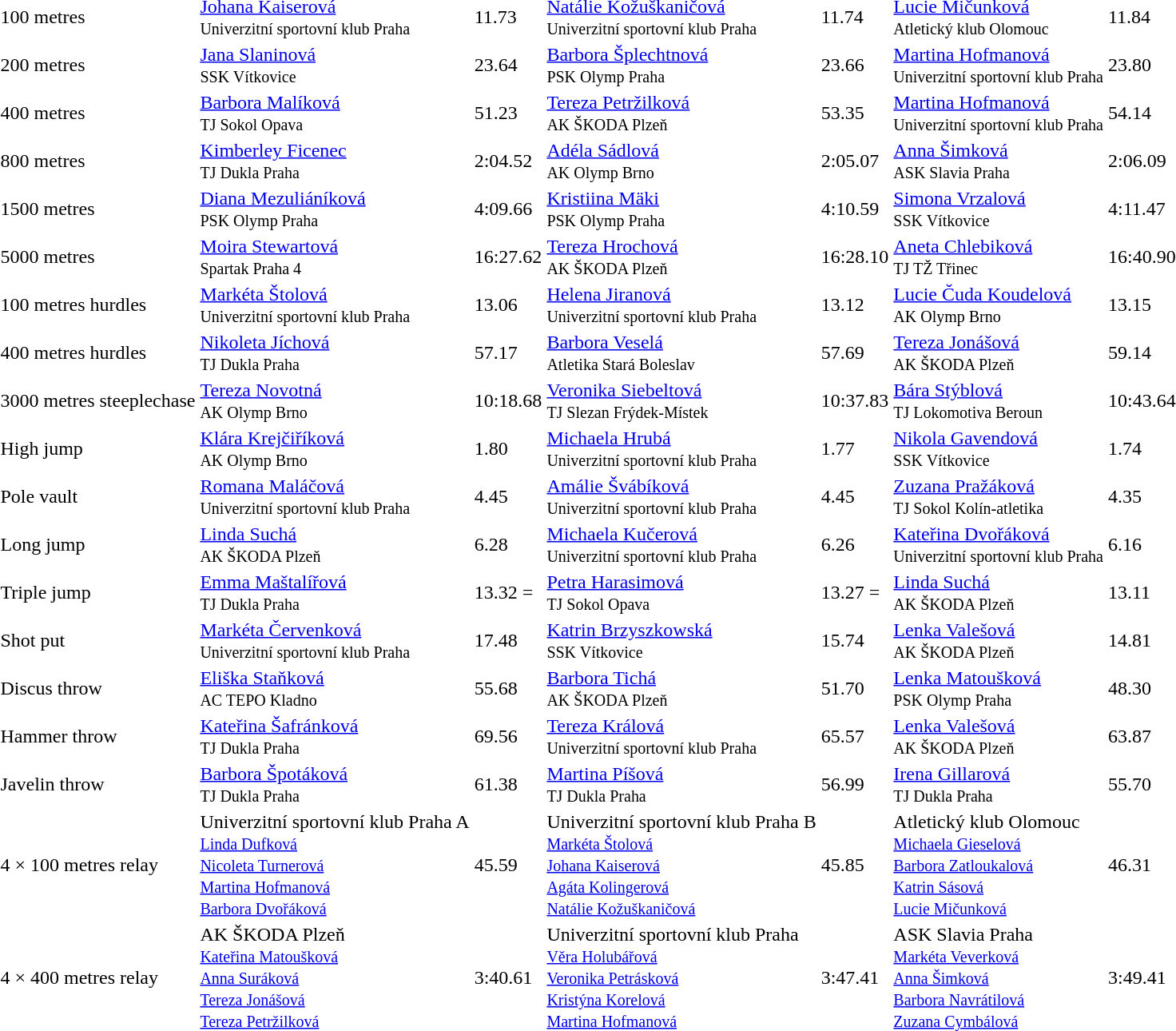<table>
<tr>
<td>100 metres</td>
<td><a href='#'>Johana Kaiserová</a><br><small>Univerzitní sportovní klub Praha</small></td>
<td>11.73</td>
<td><a href='#'>Natálie Kožuškaničová</a><br><small>Univerzitní sportovní klub Praha</small></td>
<td>11.74 </td>
<td><a href='#'>Lucie Mičunková</a><br><small>Atletický klub Olomouc</small></td>
<td>11.84</td>
</tr>
<tr>
<td>200 metres</td>
<td><a href='#'>Jana Slaninová</a><br><small>SSK Vítkovice</small></td>
<td>23.64 </td>
<td><a href='#'>Barbora Šplechtnová</a><br><small>PSK Olymp Praha</small></td>
<td>23.66 </td>
<td><a href='#'>Martina Hofmanová</a><br><small>Univerzitní sportovní klub Praha</small></td>
<td>23.80</td>
</tr>
<tr>
<td>400 metres</td>
<td><a href='#'>Barbora Malíková</a><br><small>TJ Sokol Opava</small></td>
<td>51.23 </td>
<td><a href='#'>Tereza Petržilková</a><br><small>AK ŠKODA Plzeň</small></td>
<td>53.35</td>
<td><a href='#'>Martina Hofmanová</a><br><small>Univerzitní sportovní klub Praha</small></td>
<td>54.14</td>
</tr>
<tr>
<td>800 metres</td>
<td><a href='#'>Kimberley Ficenec</a><br><small>TJ Dukla Praha</small></td>
<td>2:04.52</td>
<td><a href='#'>Adéla Sádlová</a><br><small>AK Olymp Brno</small></td>
<td>2:05.07 </td>
<td><a href='#'>Anna Šimková</a><br><small>ASK Slavia Praha</small></td>
<td>2:06.09 </td>
</tr>
<tr>
<td>1500 metres</td>
<td><a href='#'>Diana Mezuliáníková</a><br><small>PSK Olymp Praha</small></td>
<td>4:09.66 </td>
<td><a href='#'>Kristiina Mäki</a><br><small>PSK Olymp Praha</small></td>
<td>4:10.59</td>
<td><a href='#'>Simona Vrzalová</a><br><small>SSK Vítkovice</small></td>
<td>4:11.47</td>
</tr>
<tr>
<td>5000 metres</td>
<td><a href='#'>Moira Stewartová</a><br><small>	Spartak Praha 4</small></td>
<td>16:27.62</td>
<td><a href='#'>Tereza Hrochová</a><br><small>AK ŠKODA Plzeň</small></td>
<td>16:28.10 </td>
<td><a href='#'>Aneta Chlebiková</a><br><small>	TJ TŽ Třinec</small></td>
<td>16:40.90</td>
</tr>
<tr>
<td>100 metres hurdles</td>
<td><a href='#'>Markéta Štolová</a><br><small>Univerzitní sportovní klub Praha</small></td>
<td>13.06</td>
<td><a href='#'>Helena Jiranová</a><br><small>Univerzitní sportovní klub Praha</small></td>
<td>13.12</td>
<td><a href='#'>Lucie Čuda Koudelová</a><br><small>AK Olymp Brno</small></td>
<td>13.15</td>
</tr>
<tr>
<td>400 metres hurdles</td>
<td><a href='#'>Nikoleta Jíchová</a><br><small>TJ Dukla Praha</small></td>
<td>57.17 </td>
<td><a href='#'>Barbora Veselá</a><br><small>Atletika Stará Boleslav</small></td>
<td>57.69 </td>
<td><a href='#'>Tereza Jonášová</a><br><small>AK ŠKODA Plzeň</small></td>
<td>59.14</td>
</tr>
<tr>
<td>3000 metres steeplechase</td>
<td><a href='#'>Tereza Novotná</a><br><small>AK Olymp Brno</small></td>
<td>10:18.68</td>
<td><a href='#'>Veronika Siebeltová</a><br><small>TJ Slezan Frýdek-Místek</small></td>
<td>10:37.83 </td>
<td><a href='#'>Bára Stýblová</a><br><small>TJ Lokomotiva Beroun</small></td>
<td>10:43.64</td>
</tr>
<tr>
<td>High jump</td>
<td><a href='#'>Klára Krejčiříková</a><br><small>AK Olymp Brno</small></td>
<td>1.80</td>
<td><a href='#'>Michaela Hrubá</a><br><small>Univerzitní sportovní klub Praha</small></td>
<td>1.77</td>
<td><a href='#'>Nikola Gavendová</a><br><small>SSK Vítkovice</small></td>
<td>1.74</td>
</tr>
<tr>
<td>Pole vault</td>
<td><a href='#'>Romana Maláčová</a><br><small>Univerzitní sportovní klub Praha</small></td>
<td>4.45</td>
<td><a href='#'>Amálie Švábíková</a><br><small>Univerzitní sportovní klub Praha</small></td>
<td>4.45</td>
<td><a href='#'>Zuzana Pražáková</a><br><small>TJ Sokol Kolín-atletika</small></td>
<td>4.35</td>
</tr>
<tr>
<td>Long jump</td>
<td><a href='#'>Linda Suchá</a><br><small>AK ŠKODA Plzeň</small></td>
<td>6.28</td>
<td><a href='#'>Michaela Kučerová</a><br><small>Univerzitní sportovní klub Praha</small></td>
<td>6.26</td>
<td><a href='#'>Kateřina Dvořáková</a><br><small>Univerzitní sportovní klub Praha</small></td>
<td>6.16</td>
</tr>
<tr>
<td>Triple jump</td>
<td><a href='#'>Emma Maštalířová</a><br><small>TJ Dukla Praha</small></td>
<td>13.32 =</td>
<td><a href='#'>Petra Harasimová</a><br><small>TJ Sokol Opava</small></td>
<td>13.27 =</td>
<td><a href='#'>Linda Suchá</a><br><small>AK ŠKODA Plzeň</small></td>
<td>13.11</td>
</tr>
<tr>
<td>Shot put</td>
<td><a href='#'>Markéta Červenková</a><br><small>Univerzitní sportovní klub Praha</small></td>
<td>17.48</td>
<td><a href='#'>Katrin Brzyszkowská</a><br><small>SSK Vítkovice</small></td>
<td>15.74 </td>
<td><a href='#'>Lenka Valešová</a><br><small>AK ŠKODA Plzeň</small></td>
<td>14.81</td>
</tr>
<tr>
<td>Discus throw</td>
<td><a href='#'>Eliška Staňková</a><br><small>AC TEPO Kladno</small></td>
<td>55.68</td>
<td><a href='#'>Barbora Tichá</a><br><small>AK ŠKODA Plzeň</small></td>
<td>51.70 </td>
<td><a href='#'>Lenka Matoušková</a><br><small>PSK Olymp Praha</small></td>
<td>48.30</td>
</tr>
<tr>
<td>Hammer throw</td>
<td><a href='#'>Kateřina Šafránková</a><br><small>TJ Dukla Praha</small></td>
<td>69.56</td>
<td><a href='#'>Tereza Králová</a><br><small>Univerzitní sportovní klub Praha</small></td>
<td>65.57</td>
<td><a href='#'>Lenka Valešová</a><br><small>AK ŠKODA Plzeň</small></td>
<td>63.87</td>
</tr>
<tr>
<td>Javelin throw</td>
<td><a href='#'>Barbora Špotáková</a><br><small>TJ Dukla Praha</small></td>
<td>61.38</td>
<td><a href='#'>Martina Píšová</a><br><small>TJ Dukla Praha</small></td>
<td>56.99</td>
<td><a href='#'>Irena Gillarová</a><br><small>TJ Dukla Praha</small></td>
<td>55.70</td>
</tr>
<tr>
<td>4 × 100 metres relay</td>
<td>Univerzitní sportovní klub Praha A<br><small><a href='#'>Linda Dufková</a><br><a href='#'>Nicoleta Turnerová</a><br><a href='#'>Martina Hofmanová</a><br><a href='#'>Barbora Dvořáková</a></small></td>
<td>45.59</td>
<td>Univerzitní sportovní klub Praha B<br><small><a href='#'>Markéta Štolová</a><br><a href='#'>Johana Kaiserová</a><br><a href='#'>Agáta Kolingerová</a><br><a href='#'>Natálie Kožuškaničová</a></small></td>
<td>45.85</td>
<td>Atletický klub Olomouc<br><small><a href='#'>Michaela Gieselová</a><br><a href='#'>Barbora Zatloukalová</a><br><a href='#'>Katrin Sásová</a><br><a href='#'>Lucie Mičunková</a></small></td>
<td>46.31</td>
</tr>
<tr>
<td>4 × 400 metres relay</td>
<td>AK ŠKODA Plzeň<br><small><a href='#'>Kateřina Matoušková</a><br><a href='#'>Anna Suráková</a><br><a href='#'>Tereza Jonášová</a><br><a href='#'>Tereza Petržilková</a></small></td>
<td>3:40.61</td>
<td>Univerzitní sportovní klub Praha<br><small><a href='#'>Věra Holubářová</a><br><a href='#'>Veronika Petrásková</a><br><a href='#'>Kristýna Korelová</a><br><a href='#'>Martina Hofmanová</a></small></td>
<td>3:47.41</td>
<td>ASK Slavia Praha<br><small><a href='#'>Markéta Veverková</a><br><a href='#'>Anna Šimková</a><br><a href='#'>Barbora Navrátilová</a><br><a href='#'>Zuzana Cymbálová</a></small></td>
<td>3:49.41</td>
</tr>
</table>
